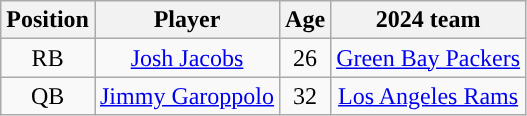<table class="wikitable" style="text-align:center">
<tr>
<th>Position</th>
<th>Player</th>
<th>Age</th>
<th>2024 team</th>
</tr>
<tr>
<td>RB</td>
<td><a href='#'>Josh Jacobs</a></td>
<td>26</td>
<td><a href='#'>Green Bay Packers</a></td>
</tr>
<tr>
<td>QB</td>
<td><a href='#'>Jimmy Garoppolo</a></td>
<td>32</td>
<td><a href='#'>Los Angeles Rams</a></td>
</tr>
</table>
